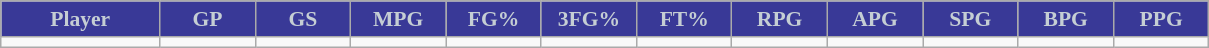<table class="wikitable sortable" style="font-size: 90%">
<tr>
<th style="background:#393997;color:#c5ced4;" width="10%">Player</th>
<th style="background:#393997;color:#c5ced4;" width="6%">GP</th>
<th style="background:#393997;color:#c5ced4;" width="6%">GS</th>
<th style="background:#393997;color:#c5ced4;" width="6%">MPG</th>
<th style="background:#393997;color:#c5ced4;" width="6%">FG%</th>
<th style="background:#393997;color:#c5ced4;" width="6%">3FG%</th>
<th style="background:#393997;color:#c5ced4;" width="6%">FT%</th>
<th style="background:#393997;color:#c5ced4;" width="6%">RPG</th>
<th style="background:#393997;color:#c5ced4;" width="6%">APG</th>
<th style="background:#393997;color:#c5ced4;" width="6%">SPG</th>
<th style="background:#393997;color:#c5ced4;" width="6%">BPG</th>
<th style="background:#393997;color:#c5ced4;" width="6%">PPG</th>
</tr>
<tr>
<td></td>
<td></td>
<td></td>
<td></td>
<td></td>
<td></td>
<td></td>
<td></td>
<td></td>
<td></td>
<td></td>
<td></td>
</tr>
</table>
